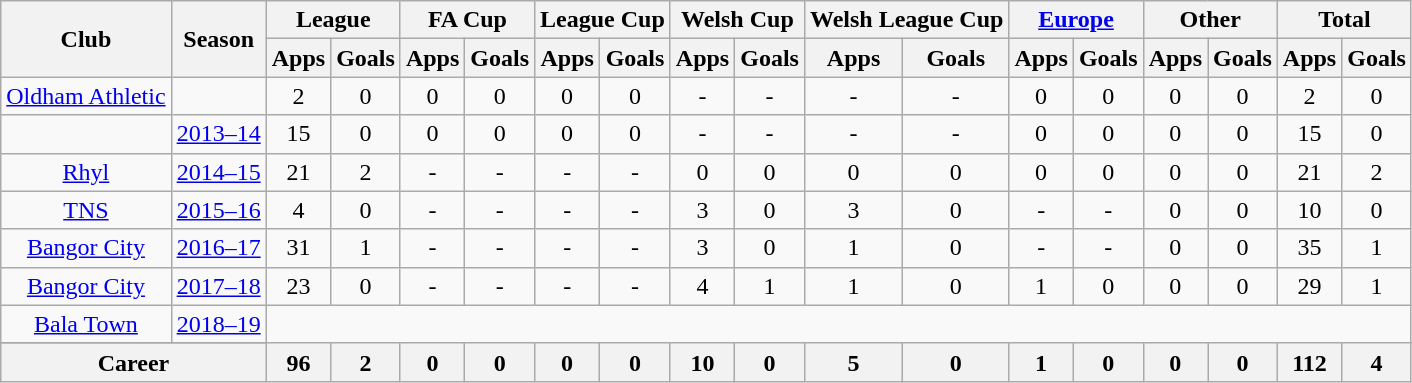<table class="wikitable" style="text-align:center">
<tr>
<th rowspan="2">Club</th>
<th rowspan="2">Season</th>
<th colspan="2">League</th>
<th colspan="2">FA Cup</th>
<th colspan="2">League Cup</th>
<th colspan="2">Welsh Cup</th>
<th colspan="2">Welsh League Cup</th>
<th colspan="2"><a href='#'>Europe</a></th>
<th colspan="2">Other</th>
<th colspan="2">Total</th>
</tr>
<tr>
<th>Apps</th>
<th>Goals</th>
<th>Apps</th>
<th>Goals</th>
<th>Apps</th>
<th>Goals</th>
<th>Apps</th>
<th>Goals</th>
<th>Apps</th>
<th>Goals</th>
<th>Apps</th>
<th>Goals</th>
<th>Apps</th>
<th>Goals</th>
<th>Apps</th>
<th>Goals</th>
</tr>
<tr>
<td><a href='#'>Oldham Athletic</a></td>
<td></td>
<td>2</td>
<td>0</td>
<td>0</td>
<td>0</td>
<td>0</td>
<td>0</td>
<td>-</td>
<td>-</td>
<td>-</td>
<td>-</td>
<td>0</td>
<td>0</td>
<td>0</td>
<td>0</td>
<td>2</td>
<td>0</td>
</tr>
<tr>
<td></td>
<td><a href='#'>2013–14</a></td>
<td>15</td>
<td>0</td>
<td>0</td>
<td>0</td>
<td>0</td>
<td>0</td>
<td>-</td>
<td>-</td>
<td>-</td>
<td>-</td>
<td>0</td>
<td>0</td>
<td>0</td>
<td>0</td>
<td>15</td>
<td>0</td>
</tr>
<tr>
<td><a href='#'>Rhyl</a></td>
<td><a href='#'>2014–15</a></td>
<td>21</td>
<td>2</td>
<td>-</td>
<td>-</td>
<td>-</td>
<td>-</td>
<td>0</td>
<td>0</td>
<td>0</td>
<td>0</td>
<td>0</td>
<td>0</td>
<td>0</td>
<td>0</td>
<td>21</td>
<td>2</td>
</tr>
<tr>
<td><a href='#'>TNS</a></td>
<td><a href='#'>2015–16</a></td>
<td>4</td>
<td>0</td>
<td>-</td>
<td>-</td>
<td>-</td>
<td>-</td>
<td>3</td>
<td>0</td>
<td>3</td>
<td>0</td>
<td>-</td>
<td>-</td>
<td>0</td>
<td>0</td>
<td>10</td>
<td>0</td>
</tr>
<tr>
<td><a href='#'>Bangor City</a></td>
<td><a href='#'>2016–17</a></td>
<td>31</td>
<td>1</td>
<td>-</td>
<td>-</td>
<td>-</td>
<td>-</td>
<td>3</td>
<td>0</td>
<td>1</td>
<td>0</td>
<td>-</td>
<td>-</td>
<td>0</td>
<td>0</td>
<td>35</td>
<td>1</td>
</tr>
<tr>
<td><a href='#'>Bangor City</a></td>
<td><a href='#'>2017–18</a></td>
<td>23</td>
<td>0</td>
<td>-</td>
<td>-</td>
<td>-</td>
<td>-</td>
<td>4</td>
<td>1</td>
<td>1</td>
<td>0</td>
<td>1</td>
<td>0</td>
<td>0</td>
<td>0</td>
<td>29</td>
<td>1</td>
</tr>
<tr>
<td><a href='#'>Bala Town</a></td>
<td><a href='#'>2018–19</a></td>
</tr>
<tr ||-||-||-||-||-||-||-||-||-|||-||-||-||-||-||->
</tr>
<tr>
<th colspan="2">Career</th>
<th>96</th>
<th>2</th>
<th>0</th>
<th>0</th>
<th>0</th>
<th>0</th>
<th>10</th>
<th>0</th>
<th>5</th>
<th>0</th>
<th>1</th>
<th>0</th>
<th>0</th>
<th>0</th>
<th>112</th>
<th>4</th>
</tr>
</table>
